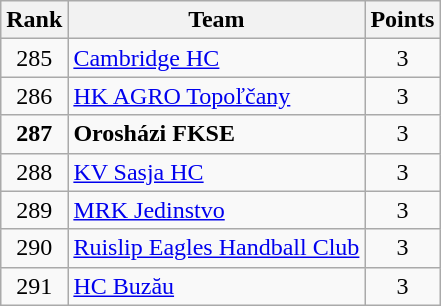<table class="wikitable" style="text-align: center">
<tr>
<th>Rank</th>
<th>Team</th>
<th>Points</th>
</tr>
<tr>
<td>285</td>
<td align=left> <a href='#'>Cambridge HC</a></td>
<td>3</td>
</tr>
<tr>
<td>286</td>
<td align=left> <a href='#'>HK AGRO Topoľčany</a></td>
<td>3</td>
</tr>
<tr>
<td><strong>287</strong></td>
<td align=left> <strong>Orosházi FKSE</strong></td>
<td>3</td>
</tr>
<tr>
<td>288</td>
<td align=left> <a href='#'>KV Sasja HC</a></td>
<td>3</td>
</tr>
<tr>
<td>289</td>
<td align=left> <a href='#'>MRK Jedinstvo</a></td>
<td>3</td>
</tr>
<tr>
<td>290</td>
<td align=left> <a href='#'>Ruislip Eagles Handball Club</a></td>
<td>3</td>
</tr>
<tr>
<td>291</td>
<td align=left> <a href='#'>HC Buzău</a></td>
<td>3</td>
</tr>
</table>
